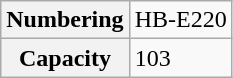<table class="wikitable">
<tr>
<th>Numbering</th>
<td>HB-E220</td>
</tr>
<tr>
<th>Capacity</th>
<td>103</td>
</tr>
</table>
